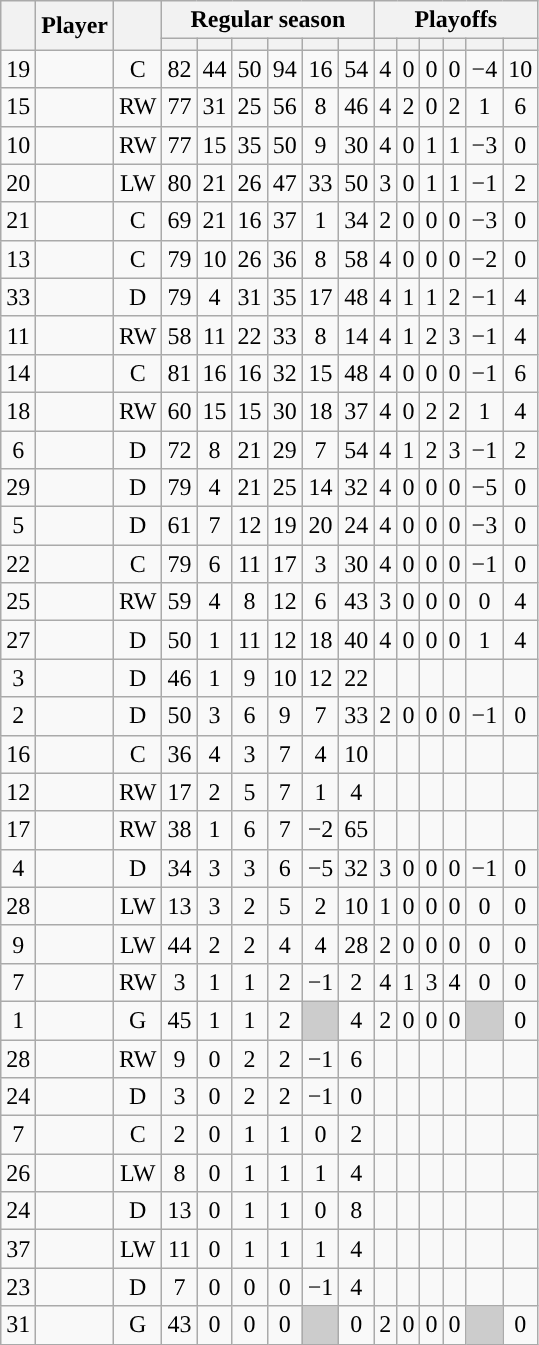<table class="wikitable sortable plainrowheaders" style="text-align:center;">
<tr>
<th scope="col" data-sort-type="number" rowspan="2"></th>
<th scope="col" rowspan="2">Player</th>
<th scope="col" rowspan="2"></th>
<th scope=colgroup colspan=6>Regular season</th>
<th scope=colgroup colspan=6>Playoffs</th>
</tr>
<tr>
<th scope="col" data-sort-type="number"></th>
<th scope="col" data-sort-type="number"></th>
<th scope="col" data-sort-type="number"></th>
<th scope="col" data-sort-type="number"></th>
<th scope="col" data-sort-type="number"></th>
<th scope="col" data-sort-type="number"></th>
<th scope="col" data-sort-type="number"></th>
<th scope="col" data-sort-type="number"></th>
<th scope="col" data-sort-type="number"></th>
<th scope="col" data-sort-type="number"></th>
<th scope="col" data-sort-type="number"></th>
<th scope="col" data-sort-type="number"></th>
</tr>
<tr>
<td scope="row">19</td>
<td align="left"></td>
<td>C</td>
<td>82</td>
<td>44</td>
<td>50</td>
<td>94</td>
<td>16</td>
<td>54</td>
<td>4</td>
<td>0</td>
<td>0</td>
<td>0</td>
<td>−4</td>
<td>10</td>
</tr>
<tr>
<td scope="row">15</td>
<td align="left"></td>
<td>RW</td>
<td>77</td>
<td>31</td>
<td>25</td>
<td>56</td>
<td>8</td>
<td>46</td>
<td>4</td>
<td>2</td>
<td>0</td>
<td>2</td>
<td>1</td>
<td>6</td>
</tr>
<tr>
<td scope="row">10</td>
<td align="left"></td>
<td>RW</td>
<td>77</td>
<td>15</td>
<td>35</td>
<td>50</td>
<td>9</td>
<td>30</td>
<td>4</td>
<td>0</td>
<td>1</td>
<td>1</td>
<td>−3</td>
<td>0</td>
</tr>
<tr>
<td scope="row">20</td>
<td align="left"></td>
<td>LW</td>
<td>80</td>
<td>21</td>
<td>26</td>
<td>47</td>
<td>33</td>
<td>50</td>
<td>3</td>
<td>0</td>
<td>1</td>
<td>1</td>
<td>−1</td>
<td>2</td>
</tr>
<tr>
<td scope="row">21</td>
<td align="left"></td>
<td>C</td>
<td>69</td>
<td>21</td>
<td>16</td>
<td>37</td>
<td>1</td>
<td>34</td>
<td>2</td>
<td>0</td>
<td>0</td>
<td>0</td>
<td>−3</td>
<td>0</td>
</tr>
<tr>
<td scope="row">13</td>
<td align="left"></td>
<td>C</td>
<td>79</td>
<td>10</td>
<td>26</td>
<td>36</td>
<td>8</td>
<td>58</td>
<td>4</td>
<td>0</td>
<td>0</td>
<td>0</td>
<td>−2</td>
<td>0</td>
</tr>
<tr>
<td scope="row">33</td>
<td align="left"></td>
<td>D</td>
<td>79</td>
<td>4</td>
<td>31</td>
<td>35</td>
<td>17</td>
<td>48</td>
<td>4</td>
<td>1</td>
<td>1</td>
<td>2</td>
<td>−1</td>
<td>4</td>
</tr>
<tr>
<td scope="row">11</td>
<td align="left"></td>
<td>RW</td>
<td>58</td>
<td>11</td>
<td>22</td>
<td>33</td>
<td>8</td>
<td>14</td>
<td>4</td>
<td>1</td>
<td>2</td>
<td>3</td>
<td>−1</td>
<td>4</td>
</tr>
<tr>
<td scope="row">14</td>
<td align="left"></td>
<td>C</td>
<td>81</td>
<td>16</td>
<td>16</td>
<td>32</td>
<td>15</td>
<td>48</td>
<td>4</td>
<td>0</td>
<td>0</td>
<td>0</td>
<td>−1</td>
<td>6</td>
</tr>
<tr>
<td scope="row">18</td>
<td align="left"></td>
<td>RW</td>
<td>60</td>
<td>15</td>
<td>15</td>
<td>30</td>
<td>18</td>
<td>37</td>
<td>4</td>
<td>0</td>
<td>2</td>
<td>2</td>
<td>1</td>
<td>4</td>
</tr>
<tr>
<td scope="row">6</td>
<td align="left"></td>
<td>D</td>
<td>72</td>
<td>8</td>
<td>21</td>
<td>29</td>
<td>7</td>
<td>54</td>
<td>4</td>
<td>1</td>
<td>2</td>
<td>3</td>
<td>−1</td>
<td>2</td>
</tr>
<tr>
<td scope="row">29</td>
<td align="left"></td>
<td>D</td>
<td>79</td>
<td>4</td>
<td>21</td>
<td>25</td>
<td>14</td>
<td>32</td>
<td>4</td>
<td>0</td>
<td>0</td>
<td>0</td>
<td>−5</td>
<td>0</td>
</tr>
<tr>
<td scope="row">5</td>
<td align="left"></td>
<td>D</td>
<td>61</td>
<td>7</td>
<td>12</td>
<td>19</td>
<td>20</td>
<td>24</td>
<td>4</td>
<td>0</td>
<td>0</td>
<td>0</td>
<td>−3</td>
<td>0</td>
</tr>
<tr>
<td scope="row">22</td>
<td align="left"></td>
<td>C</td>
<td>79</td>
<td>6</td>
<td>11</td>
<td>17</td>
<td>3</td>
<td>30</td>
<td>4</td>
<td>0</td>
<td>0</td>
<td>0</td>
<td>−1</td>
<td>0</td>
</tr>
<tr>
<td scope="row">25</td>
<td align="left"></td>
<td>RW</td>
<td>59</td>
<td>4</td>
<td>8</td>
<td>12</td>
<td>6</td>
<td>43</td>
<td>3</td>
<td>0</td>
<td>0</td>
<td>0</td>
<td>0</td>
<td>4</td>
</tr>
<tr>
<td scope="row">27</td>
<td align="left"></td>
<td>D</td>
<td>50</td>
<td>1</td>
<td>11</td>
<td>12</td>
<td>18</td>
<td>40</td>
<td>4</td>
<td>0</td>
<td>0</td>
<td>0</td>
<td>1</td>
<td>4</td>
</tr>
<tr>
<td scope="row">3</td>
<td align="left"></td>
<td>D</td>
<td>46</td>
<td>1</td>
<td>9</td>
<td>10</td>
<td>12</td>
<td>22</td>
<td></td>
<td></td>
<td></td>
<td></td>
<td></td>
<td></td>
</tr>
<tr>
<td scope="row">2</td>
<td align="left"></td>
<td>D</td>
<td>50</td>
<td>3</td>
<td>6</td>
<td>9</td>
<td>7</td>
<td>33</td>
<td>2</td>
<td>0</td>
<td>0</td>
<td>0</td>
<td>−1</td>
<td>0</td>
</tr>
<tr>
<td scope="row">16</td>
<td align="left"></td>
<td>C</td>
<td>36</td>
<td>4</td>
<td>3</td>
<td>7</td>
<td>4</td>
<td>10</td>
<td></td>
<td></td>
<td></td>
<td></td>
<td></td>
<td></td>
</tr>
<tr>
<td scope="row">12</td>
<td align="left"></td>
<td>RW</td>
<td>17</td>
<td>2</td>
<td>5</td>
<td>7</td>
<td>1</td>
<td>4</td>
<td></td>
<td></td>
<td></td>
<td></td>
<td></td>
<td></td>
</tr>
<tr>
<td scope="row">17</td>
<td align="left"></td>
<td>RW</td>
<td>38</td>
<td>1</td>
<td>6</td>
<td>7</td>
<td>−2</td>
<td>65</td>
<td></td>
<td></td>
<td></td>
<td></td>
<td></td>
<td></td>
</tr>
<tr>
<td scope="row">4</td>
<td align="left"></td>
<td>D</td>
<td>34</td>
<td>3</td>
<td>3</td>
<td>6</td>
<td>−5</td>
<td>32</td>
<td>3</td>
<td>0</td>
<td>0</td>
<td>0</td>
<td>−1</td>
<td>0</td>
</tr>
<tr>
<td scope="row">28</td>
<td align="left"></td>
<td>LW</td>
<td>13</td>
<td>3</td>
<td>2</td>
<td>5</td>
<td>2</td>
<td>10</td>
<td>1</td>
<td>0</td>
<td>0</td>
<td>0</td>
<td>0</td>
<td>0</td>
</tr>
<tr>
<td scope="row">9</td>
<td align="left"></td>
<td>LW</td>
<td>44</td>
<td>2</td>
<td>2</td>
<td>4</td>
<td>4</td>
<td>28</td>
<td>2</td>
<td>0</td>
<td>0</td>
<td>0</td>
<td>0</td>
<td>0</td>
</tr>
<tr>
<td scope="row">7</td>
<td align="left"></td>
<td>RW</td>
<td>3</td>
<td>1</td>
<td>1</td>
<td>2</td>
<td>−1</td>
<td>2</td>
<td>4</td>
<td>1</td>
<td>3</td>
<td>4</td>
<td>0</td>
<td>0</td>
</tr>
<tr>
<td scope="row">1</td>
<td align="left"></td>
<td>G</td>
<td>45</td>
<td>1</td>
<td>1</td>
<td>2</td>
<td style="background:#ccc"></td>
<td>4</td>
<td>2</td>
<td>0</td>
<td>0</td>
<td>0</td>
<td style="background:#ccc"></td>
<td>0</td>
</tr>
<tr>
<td scope="row">28</td>
<td align="left"></td>
<td>RW</td>
<td>9</td>
<td>0</td>
<td>2</td>
<td>2</td>
<td>−1</td>
<td>6</td>
<td></td>
<td></td>
<td></td>
<td></td>
<td></td>
<td></td>
</tr>
<tr>
<td scope="row">24</td>
<td align="left"></td>
<td>D</td>
<td>3</td>
<td>0</td>
<td>2</td>
<td>2</td>
<td>−1</td>
<td>0</td>
<td></td>
<td></td>
<td></td>
<td></td>
<td></td>
<td></td>
</tr>
<tr>
<td scope="row">7</td>
<td align="left"></td>
<td>C</td>
<td>2</td>
<td>0</td>
<td>1</td>
<td>1</td>
<td>0</td>
<td>2</td>
<td></td>
<td></td>
<td></td>
<td></td>
<td></td>
<td></td>
</tr>
<tr>
<td scope="row">26</td>
<td align="left"></td>
<td>LW</td>
<td>8</td>
<td>0</td>
<td>1</td>
<td>1</td>
<td>1</td>
<td>4</td>
<td></td>
<td></td>
<td></td>
<td></td>
<td></td>
<td></td>
</tr>
<tr>
<td scope="row">24</td>
<td align="left"></td>
<td>D</td>
<td>13</td>
<td>0</td>
<td>1</td>
<td>1</td>
<td>0</td>
<td>8</td>
<td></td>
<td></td>
<td></td>
<td></td>
<td></td>
<td></td>
</tr>
<tr>
<td scope="row">37</td>
<td align="left"></td>
<td>LW</td>
<td>11</td>
<td>0</td>
<td>1</td>
<td>1</td>
<td>1</td>
<td>4</td>
<td></td>
<td></td>
<td></td>
<td></td>
<td></td>
<td></td>
</tr>
<tr>
<td scope="row">23</td>
<td align="left"></td>
<td>D</td>
<td>7</td>
<td>0</td>
<td>0</td>
<td>0</td>
<td>−1</td>
<td>4</td>
<td></td>
<td></td>
<td></td>
<td></td>
<td></td>
<td></td>
</tr>
<tr>
<td scope="row">31</td>
<td align="left"></td>
<td>G</td>
<td>43</td>
<td>0</td>
<td>0</td>
<td>0</td>
<td style="background:#ccc"></td>
<td>0</td>
<td>2</td>
<td>0</td>
<td>0</td>
<td>0</td>
<td style="background:#ccc"></td>
<td>0</td>
</tr>
</table>
